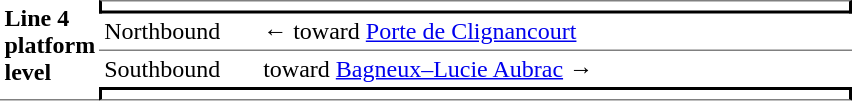<table border=0 cellspacing=0 cellpadding=3>
<tr>
<td style="border-bottom:solid 1px gray;" width=50 rowspan=10 valign=top><strong>Line 4 platform level</strong></td>
<td style="border-top:solid 1px gray;border-right:solid 2px black;border-left:solid 2px black;border-bottom:solid 2px black;text-align:center;" colspan=2></td>
</tr>
<tr>
<td style="border-bottom:solid 1px gray;" width=100>Northbound</td>
<td style="border-bottom:solid 1px gray;" width=390>←   toward <a href='#'>Porte de Clignancourt</a> </td>
</tr>
<tr>
<td>Southbound</td>
<td>   toward <a href='#'>Bagneux–Lucie Aubrac</a>  →</td>
</tr>
<tr>
<td style="border-top:solid 2px black;border-right:solid 2px black;border-left:solid 2px black;border-bottom:solid 1px gray;text-align:center;" colspan=2></td>
</tr>
</table>
